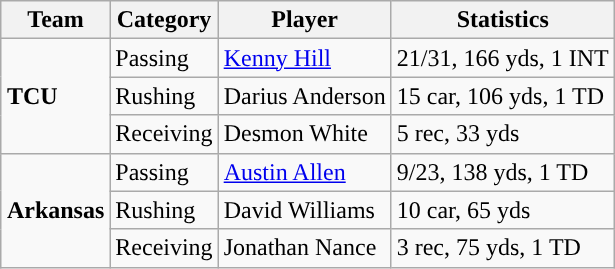<table class="wikitable" style="float: right;">
<tr>
<th>Team</th>
<th>Category</th>
<th>Player</th>
<th>Statistics</th>
</tr>
<tr>
<td rowspan=3><strong>TCU</strong></td>
<td>Passing</td>
<td><a href='#'>Kenny Hill</a></td>
<td>21/31, 166 yds, 1 INT</td>
</tr>
<tr>
<td>Rushing</td>
<td>Darius Anderson</td>
<td>15 car, 106 yds, 1 TD</td>
</tr>
<tr>
<td>Receiving</td>
<td>Desmon White</td>
<td>5 rec, 33 yds</td>
</tr>
<tr>
<td rowspan=3><strong>Arkansas</strong></td>
<td>Passing</td>
<td><a href='#'>Austin Allen</a></td>
<td>9/23, 138 yds, 1 TD</td>
</tr>
<tr>
<td>Rushing</td>
<td>David Williams</td>
<td>10 car, 65 yds</td>
</tr>
<tr>
<td>Receiving</td>
<td>Jonathan Nance</td>
<td>3 rec, 75 yds, 1 TD</td>
</tr>
</table>
